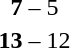<table style="text-align:center">
<tr>
<th width=200></th>
<th width=100></th>
<th width=200></th>
</tr>
<tr>
<td align=right><strong></strong></td>
<td><strong>7</strong> – 5</td>
<td align=left></td>
</tr>
<tr>
<td align=right><strong></strong></td>
<td><strong>13</strong> – 12</td>
<td align=left></td>
</tr>
</table>
